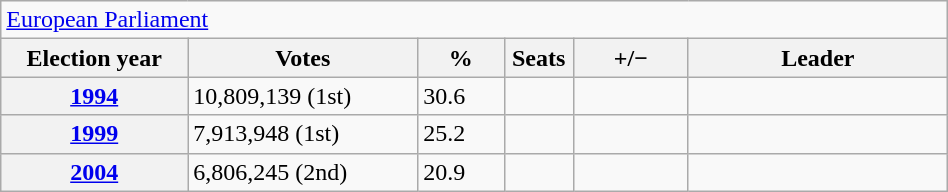<table class=wikitable style="width:50%; border:1px #AAAAFF solid">
<tr>
<td colspan=6><a href='#'>European Parliament</a></td>
</tr>
<tr>
<th width=13%>Election year</th>
<th width=16%>Votes</th>
<th width=6%>%</th>
<th width=1%>Seats</th>
<th width=8%>+/−</th>
<th width=18%>Leader</th>
</tr>
<tr>
<th><a href='#'>1994</a></th>
<td>10,809,139 (1st)</td>
<td>30.6</td>
<td></td>
<td></td>
<td></td>
</tr>
<tr>
<th><a href='#'>1999</a></th>
<td>7,913,948 (1st)</td>
<td>25.2</td>
<td></td>
<td></td>
<td></td>
</tr>
<tr>
<th><a href='#'>2004</a></th>
<td>6,806,245 (2nd)</td>
<td>20.9</td>
<td></td>
<td></td>
<td></td>
</tr>
</table>
